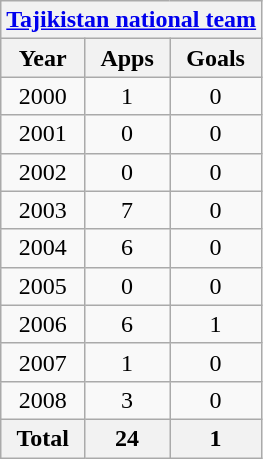<table class="wikitable" style="text-align:center">
<tr>
<th colspan=3><a href='#'>Tajikistan national team</a></th>
</tr>
<tr>
<th>Year</th>
<th>Apps</th>
<th>Goals</th>
</tr>
<tr>
<td>2000</td>
<td>1</td>
<td>0</td>
</tr>
<tr>
<td>2001</td>
<td>0</td>
<td>0</td>
</tr>
<tr>
<td>2002</td>
<td>0</td>
<td>0</td>
</tr>
<tr>
<td>2003</td>
<td>7</td>
<td>0</td>
</tr>
<tr>
<td>2004</td>
<td>6</td>
<td>0</td>
</tr>
<tr>
<td>2005</td>
<td>0</td>
<td>0</td>
</tr>
<tr>
<td>2006</td>
<td>6</td>
<td>1</td>
</tr>
<tr>
<td>2007</td>
<td>1</td>
<td>0</td>
</tr>
<tr>
<td>2008</td>
<td>3</td>
<td>0</td>
</tr>
<tr>
<th>Total</th>
<th>24</th>
<th>1</th>
</tr>
</table>
